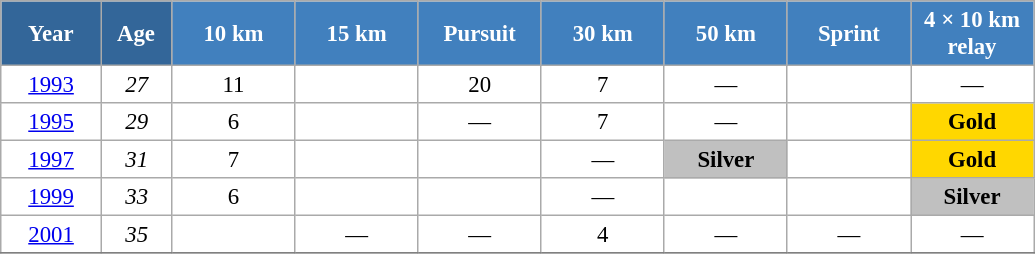<table class="wikitable" style="font-size:95%; text-align:center; border:grey solid 1px; border-collapse:collapse; background:#ffffff;">
<tr>
<th style="background-color:#369; color:white; width:60px;"> Year </th>
<th style="background-color:#369; color:white; width:40px;"> Age </th>
<th style="background-color:#4180be; color:white; width:75px;"> 10 km </th>
<th style="background-color:#4180be; color:white; width:75px;"> 15 km </th>
<th style="background-color:#4180be; color:white; width:75px;"> Pursuit </th>
<th style="background-color:#4180be; color:white; width:75px;"> 30 km </th>
<th style="background-color:#4180be; color:white; width:75px;"> 50 km </th>
<th style="background-color:#4180be; color:white; width:75px;"> Sprint </th>
<th style="background-color:#4180be; color:white; width:75px;"> 4 × 10 km <br> relay </th>
</tr>
<tr>
<td><a href='#'>1993</a></td>
<td><em>27</em></td>
<td>11</td>
<td></td>
<td>20</td>
<td>7</td>
<td>—</td>
<td></td>
<td>—</td>
</tr>
<tr>
<td><a href='#'>1995</a></td>
<td><em>29</em></td>
<td>6</td>
<td></td>
<td>—</td>
<td>7</td>
<td>—</td>
<td></td>
<td style="background:gold;"><strong>Gold</strong></td>
</tr>
<tr>
<td><a href='#'>1997</a></td>
<td><em>31</em></td>
<td>7</td>
<td></td>
<td></td>
<td>—</td>
<td style="background:silver;"><strong>Silver</strong></td>
<td></td>
<td style="background:gold;"><strong>Gold</strong></td>
</tr>
<tr>
<td><a href='#'>1999</a></td>
<td><em>33</em></td>
<td>6</td>
<td></td>
<td></td>
<td>—</td>
<td></td>
<td></td>
<td style="background:silver;"><strong>Silver</strong></td>
</tr>
<tr>
<td><a href='#'>2001</a></td>
<td><em>35</em></td>
<td></td>
<td>—</td>
<td>—</td>
<td>4</td>
<td>—</td>
<td>—</td>
<td>—</td>
</tr>
<tr>
</tr>
</table>
